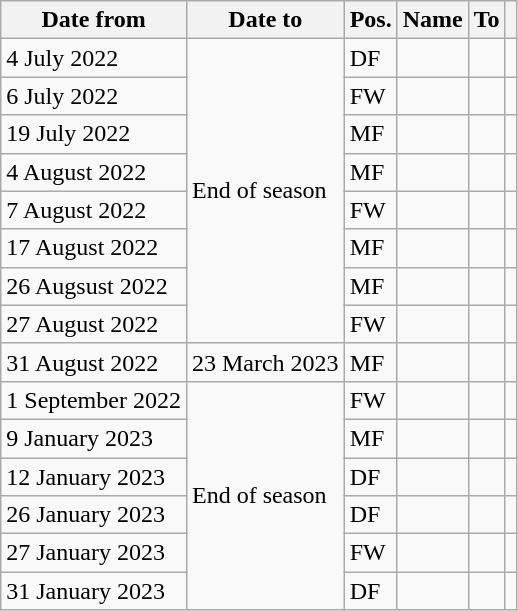<table class="wikitable">
<tr>
<th>Date from</th>
<th>Date to</th>
<th>Pos.</th>
<th>Name</th>
<th>To</th>
<th></th>
</tr>
<tr>
<td>4 July 2022</td>
<td rowspan="8">End of season</td>
<td>DF</td>
<td></td>
<td></td>
<td></td>
</tr>
<tr>
<td>6 July 2022</td>
<td>FW</td>
<td></td>
<td></td>
<td></td>
</tr>
<tr>
<td>19 July 2022</td>
<td>MF</td>
<td></td>
<td></td>
<td></td>
</tr>
<tr>
<td>4 August 2022</td>
<td>MF</td>
<td></td>
<td></td>
<td></td>
</tr>
<tr>
<td>7 August 2022</td>
<td>FW</td>
<td></td>
<td></td>
<td></td>
</tr>
<tr>
<td>17 August 2022</td>
<td>MF</td>
<td></td>
<td></td>
<td></td>
</tr>
<tr>
<td>26 Augsust 2022</td>
<td>MF</td>
<td></td>
<td></td>
<td></td>
</tr>
<tr>
<td>27 August 2022</td>
<td>FW</td>
<td></td>
<td></td>
<td></td>
</tr>
<tr>
<td>31 August 2022</td>
<td>23 March 2023</td>
<td>MF</td>
<td></td>
<td></td>
<td></td>
</tr>
<tr>
<td>1 September 2022</td>
<td rowspan="6">End of season</td>
<td>FW</td>
<td></td>
<td></td>
<td></td>
</tr>
<tr>
<td>9 January 2023</td>
<td>MF</td>
<td></td>
<td></td>
<td></td>
</tr>
<tr>
<td>12 January 2023</td>
<td>DF</td>
<td></td>
<td></td>
<td></td>
</tr>
<tr>
<td>26 January 2023</td>
<td>DF</td>
<td></td>
<td></td>
<td></td>
</tr>
<tr>
<td>27 January 2023</td>
<td>FW</td>
<td></td>
<td></td>
<td></td>
</tr>
<tr>
<td>31 January 2023</td>
<td>DF</td>
<td></td>
<td></td>
<td></td>
</tr>
</table>
